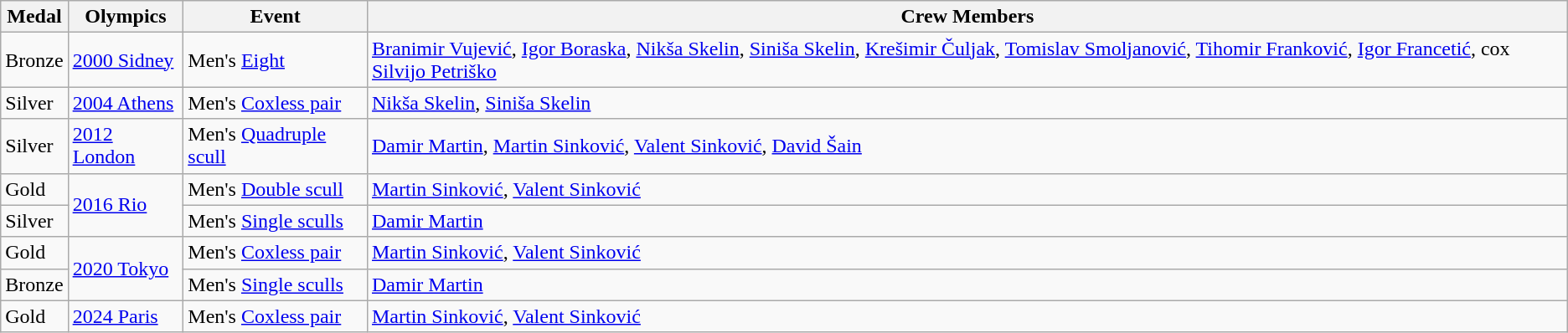<table class="wikitable">
<tr>
<th>Medal</th>
<th>Olympics</th>
<th>Event</th>
<th>Crew Members</th>
</tr>
<tr>
<td>Bronze</td>
<td><a href='#'>2000 Sidney</a></td>
<td>Men's <a href='#'>Eight</a></td>
<td><a href='#'>Branimir Vujević</a>, <a href='#'>Igor Boraska</a>, <a href='#'>Nikša Skelin</a>, <a href='#'>Siniša Skelin</a>, <a href='#'>Krešimir Čuljak</a>, <a href='#'>Tomislav Smoljanović</a>, <a href='#'>Tihomir Franković</a>, <a href='#'>Igor Francetić</a>, cox <a href='#'>Silvijo Petriško</a></td>
</tr>
<tr>
<td>Silver</td>
<td><a href='#'>2004 Athens</a></td>
<td>Men's <a href='#'>Coxless pair</a></td>
<td><a href='#'>Nikša Skelin</a>, <a href='#'>Siniša Skelin</a></td>
</tr>
<tr>
<td>Silver</td>
<td><a href='#'>2012 London</a></td>
<td>Men's <a href='#'>Quadruple scull</a></td>
<td><a href='#'>Damir Martin</a>, <a href='#'>Martin Sinković</a>, <a href='#'>Valent Sinković</a>, <a href='#'>David Šain</a></td>
</tr>
<tr>
<td>Gold</td>
<td rowspan="2"><a href='#'>2016 Rio</a></td>
<td>Men's <a href='#'>Double scull</a></td>
<td><a href='#'>Martin Sinković</a>, <a href='#'>Valent Sinković</a></td>
</tr>
<tr>
<td>Silver</td>
<td>Men's <a href='#'>Single sculls</a></td>
<td><a href='#'>Damir Martin</a></td>
</tr>
<tr>
<td>Gold</td>
<td rowspan="2"><a href='#'>2020 Tokyo</a></td>
<td>Men's <a href='#'>Coxless pair</a></td>
<td><a href='#'>Martin Sinković</a>, <a href='#'>Valent Sinković</a></td>
</tr>
<tr>
<td>Bronze</td>
<td>Men's <a href='#'>Single sculls</a></td>
<td><a href='#'>Damir Martin</a></td>
</tr>
<tr>
<td>Gold</td>
<td><a href='#'>2024 Paris</a></td>
<td>Men's <a href='#'>Coxless pair</a></td>
<td><a href='#'>Martin Sinković</a>, <a href='#'>Valent Sinković</a></td>
</tr>
</table>
